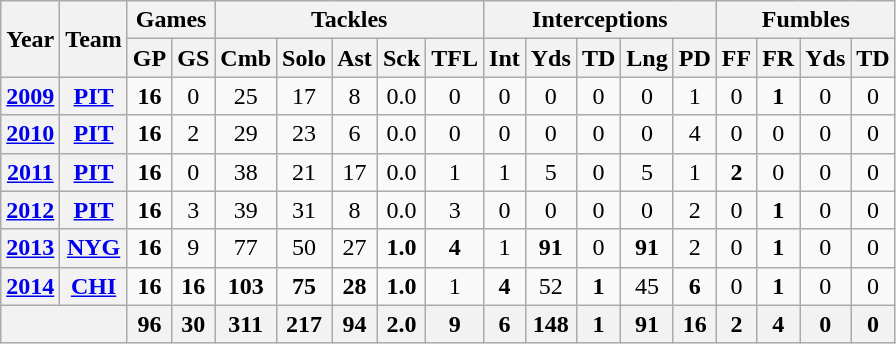<table class="wikitable" style="text-align:center">
<tr>
<th rowspan="2">Year</th>
<th rowspan="2">Team</th>
<th colspan="2">Games</th>
<th colspan="5">Tackles</th>
<th colspan="5">Interceptions</th>
<th colspan="4">Fumbles</th>
</tr>
<tr>
<th>GP</th>
<th>GS</th>
<th>Cmb</th>
<th>Solo</th>
<th>Ast</th>
<th>Sck</th>
<th>TFL</th>
<th>Int</th>
<th>Yds</th>
<th>TD</th>
<th>Lng</th>
<th>PD</th>
<th>FF</th>
<th>FR</th>
<th>Yds</th>
<th>TD</th>
</tr>
<tr>
<th><a href='#'>2009</a></th>
<th><a href='#'>PIT</a></th>
<td><strong>16</strong></td>
<td>0</td>
<td>25</td>
<td>17</td>
<td>8</td>
<td>0.0</td>
<td>0</td>
<td>0</td>
<td>0</td>
<td>0</td>
<td>0</td>
<td>1</td>
<td>0</td>
<td><strong>1</strong></td>
<td>0</td>
<td>0</td>
</tr>
<tr>
<th><a href='#'>2010</a></th>
<th><a href='#'>PIT</a></th>
<td><strong>16</strong></td>
<td>2</td>
<td>29</td>
<td>23</td>
<td>6</td>
<td>0.0</td>
<td>0</td>
<td>0</td>
<td>0</td>
<td>0</td>
<td>0</td>
<td>4</td>
<td>0</td>
<td>0</td>
<td>0</td>
<td>0</td>
</tr>
<tr>
<th><a href='#'>2011</a></th>
<th><a href='#'>PIT</a></th>
<td><strong>16</strong></td>
<td>0</td>
<td>38</td>
<td>21</td>
<td>17</td>
<td>0.0</td>
<td>1</td>
<td>1</td>
<td>5</td>
<td>0</td>
<td>5</td>
<td>1</td>
<td><strong>2</strong></td>
<td>0</td>
<td>0</td>
<td>0</td>
</tr>
<tr>
<th><a href='#'>2012</a></th>
<th><a href='#'>PIT</a></th>
<td><strong>16</strong></td>
<td>3</td>
<td>39</td>
<td>31</td>
<td>8</td>
<td>0.0</td>
<td>3</td>
<td>0</td>
<td>0</td>
<td>0</td>
<td>0</td>
<td>2</td>
<td>0</td>
<td><strong>1</strong></td>
<td>0</td>
<td>0</td>
</tr>
<tr>
<th><a href='#'>2013</a></th>
<th><a href='#'>NYG</a></th>
<td><strong>16</strong></td>
<td>9</td>
<td>77</td>
<td>50</td>
<td>27</td>
<td><strong>1.0</strong></td>
<td><strong>4</strong></td>
<td>1</td>
<td><strong>91</strong></td>
<td>0</td>
<td><strong>91</strong></td>
<td>2</td>
<td>0</td>
<td><strong>1</strong></td>
<td>0</td>
<td>0</td>
</tr>
<tr>
<th><a href='#'>2014</a></th>
<th><a href='#'>CHI</a></th>
<td><strong>16</strong></td>
<td><strong>16</strong></td>
<td><strong>103</strong></td>
<td><strong>75</strong></td>
<td><strong>28</strong></td>
<td><strong>1.0</strong></td>
<td>1</td>
<td><strong>4</strong></td>
<td>52</td>
<td><strong>1</strong></td>
<td>45</td>
<td><strong>6</strong></td>
<td>0</td>
<td><strong>1</strong></td>
<td>0</td>
<td>0</td>
</tr>
<tr>
<th colspan="2"></th>
<th>96</th>
<th>30</th>
<th>311</th>
<th>217</th>
<th>94</th>
<th>2.0</th>
<th>9</th>
<th>6</th>
<th>148</th>
<th>1</th>
<th>91</th>
<th>16</th>
<th>2</th>
<th>4</th>
<th>0</th>
<th>0</th>
</tr>
</table>
